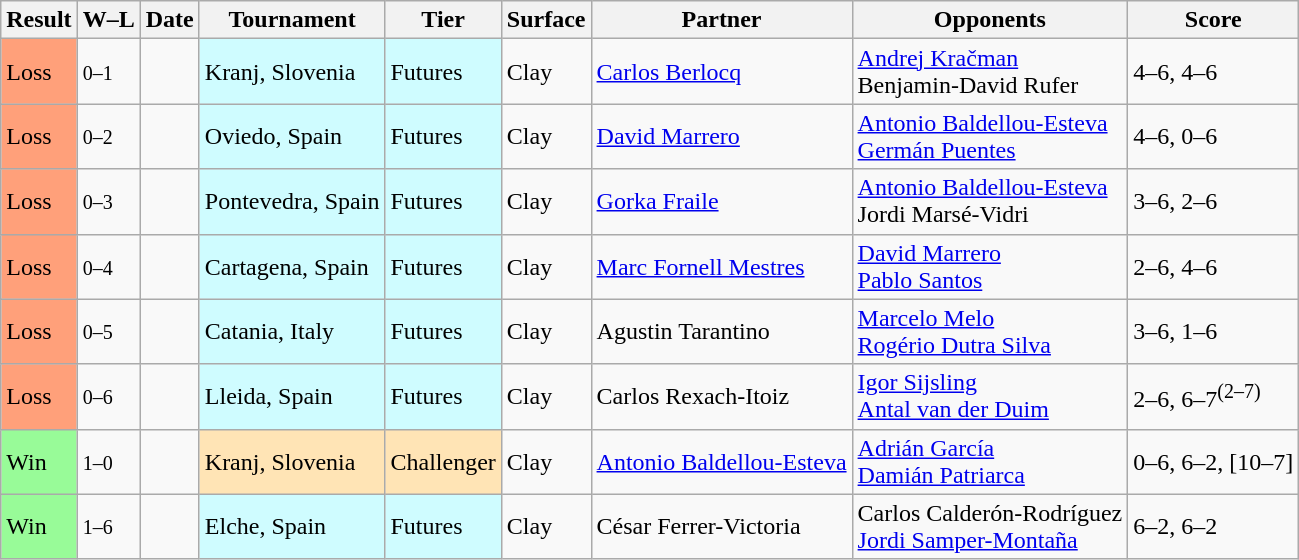<table class="sortable wikitable">
<tr>
<th>Result</th>
<th class="unsortable">W–L</th>
<th>Date</th>
<th>Tournament</th>
<th>Tier</th>
<th>Surface</th>
<th>Partner</th>
<th>Opponents</th>
<th class="unsortable">Score</th>
</tr>
<tr>
<td bgcolor=ffa07a>Loss</td>
<td><small>0–1</small></td>
<td></td>
<td bgcolor=cffcff>Kranj, Slovenia</td>
<td bgcolor=cffcff>Futures</td>
<td>Clay</td>
<td> <a href='#'>Carlos Berlocq</a></td>
<td> <a href='#'>Andrej Kračman</a><br> Benjamin-David Rufer</td>
<td>4–6, 4–6</td>
</tr>
<tr>
<td bgcolor=ffa07a>Loss</td>
<td><small>0–2</small></td>
<td></td>
<td bgcolor=cffcff>Oviedo, Spain</td>
<td bgcolor=cffcff>Futures</td>
<td>Clay</td>
<td> <a href='#'>David Marrero</a></td>
<td> <a href='#'>Antonio Baldellou-Esteva</a> <br> <a href='#'>Germán Puentes</a></td>
<td>4–6, 0–6</td>
</tr>
<tr>
<td bgcolor=ffa07a>Loss</td>
<td><small>0–3</small></td>
<td></td>
<td bgcolor=cffcff>Pontevedra, Spain</td>
<td bgcolor=cffcff>Futures</td>
<td>Clay</td>
<td> <a href='#'>Gorka Fraile</a></td>
<td> <a href='#'>Antonio Baldellou-Esteva</a> <br> Jordi Marsé-Vidri</td>
<td>3–6, 2–6</td>
</tr>
<tr>
<td bgcolor=ffa07a>Loss</td>
<td><small>0–4</small></td>
<td></td>
<td bgcolor=cffcff>Cartagena, Spain</td>
<td bgcolor=cffcff>Futures</td>
<td>Clay</td>
<td> <a href='#'>Marc Fornell Mestres</a></td>
<td> <a href='#'>David Marrero</a><br> <a href='#'>Pablo Santos</a></td>
<td>2–6, 4–6</td>
</tr>
<tr>
<td bgcolor=ffa07a>Loss</td>
<td><small>0–5</small></td>
<td></td>
<td bgcolor=cffcff>Catania, Italy</td>
<td bgcolor=cffcff>Futures</td>
<td>Clay</td>
<td> Agustin Tarantino</td>
<td> <a href='#'>Marcelo Melo</a><br> <a href='#'>Rogério Dutra Silva</a></td>
<td>3–6, 1–6</td>
</tr>
<tr>
<td bgcolor=ffa07a>Loss</td>
<td><small>0–6</small></td>
<td></td>
<td bgcolor=cffcff>Lleida, Spain</td>
<td bgcolor=cffcff>Futures</td>
<td>Clay</td>
<td> Carlos Rexach-Itoiz</td>
<td> <a href='#'>Igor Sijsling</a><br> <a href='#'>Antal van der Duim</a></td>
<td>2–6, 6–7<sup>(2–7)</sup></td>
</tr>
<tr>
<td bgcolor=98fb98>Win</td>
<td><small>1–0</small></td>
<td></td>
<td bgcolor=moccasin>Kranj, Slovenia</td>
<td bgcolor=moccasin>Challenger</td>
<td>Clay</td>
<td> <a href='#'>Antonio Baldellou-Esteva</a></td>
<td> <a href='#'>Adrián García</a><br> <a href='#'>Damián Patriarca</a></td>
<td>0–6, 6–2, [10–7]</td>
</tr>
<tr>
<td bgcolor=98fb98>Win</td>
<td><small>1–6</small></td>
<td></td>
<td bgcolor=cffcff>Elche, Spain</td>
<td bgcolor=cffcff>Futures</td>
<td>Clay</td>
<td> César Ferrer-Victoria</td>
<td> Carlos Calderón-Rodríguez<br> <a href='#'>Jordi Samper-Montaña</a></td>
<td>6–2, 6–2</td>
</tr>
</table>
